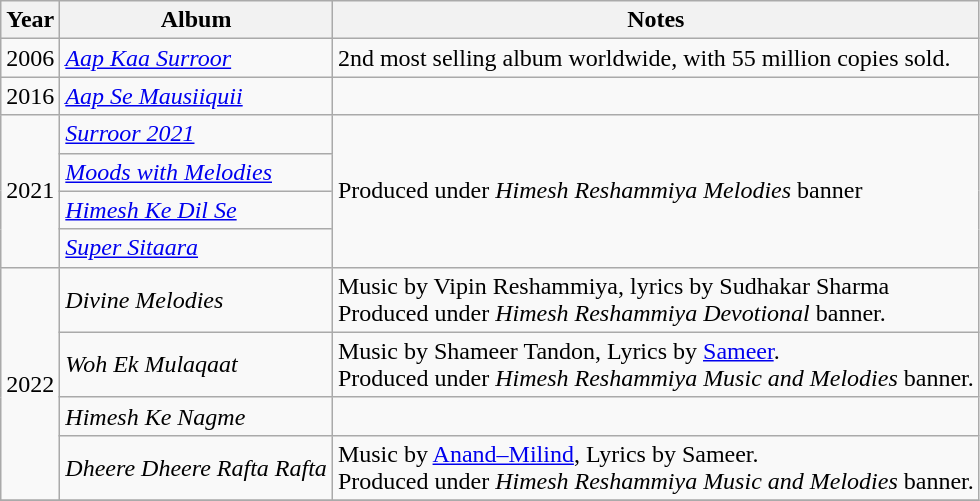<table class="wikitable sortable">
<tr>
<th>Year</th>
<th>Album</th>
<th>Notes</th>
</tr>
<tr>
<td>2006</td>
<td><em><a href='#'>Aap Kaa Surroor</a></em></td>
<td>2nd most selling album worldwide, with 55 million copies sold.</td>
</tr>
<tr>
<td>2016</td>
<td><em><a href='#'>Aap Se Mausiiquii</a></em></td>
<td></td>
</tr>
<tr>
<td rowspan="4">2021</td>
<td><em><a href='#'>Surroor 2021</a></em></td>
<td rowspan="4">Produced under <em>Himesh Reshammiya Melodies</em> banner</td>
</tr>
<tr>
<td><em><a href='#'>Moods with Melodies</a></em></td>
</tr>
<tr>
<td><em><a href='#'>Himesh Ke Dil Se</a></em></td>
</tr>
<tr>
<td><em><a href='#'>Super Sitaara</a></em></td>
</tr>
<tr>
<td rowspan=4>2022</td>
<td><em>Divine Melodies</em></td>
<td>Music by Vipin Reshammiya, lyrics by Sudhakar Sharma <br> Produced under <em>Himesh Reshammiya Devotional</em> banner.</td>
</tr>
<tr>
<td><em>Woh Ek Mulaqaat</em></td>
<td>Music by Shameer Tandon, Lyrics by <a href='#'>Sameer</a>. <br> Produced under <em>Himesh Reshammiya Music and Melodies</em> banner.</td>
</tr>
<tr>
<td><em>Himesh Ke Nagme</em></td>
<td></td>
</tr>
<tr>
<td><em>Dheere Dheere Rafta Rafta</em></td>
<td>Music by <a href='#'>Anand–Milind</a>, Lyrics by Sameer. <br> Produced under <em>Himesh Reshammiya Music and Melodies</em> banner.</td>
</tr>
<tr>
</tr>
</table>
